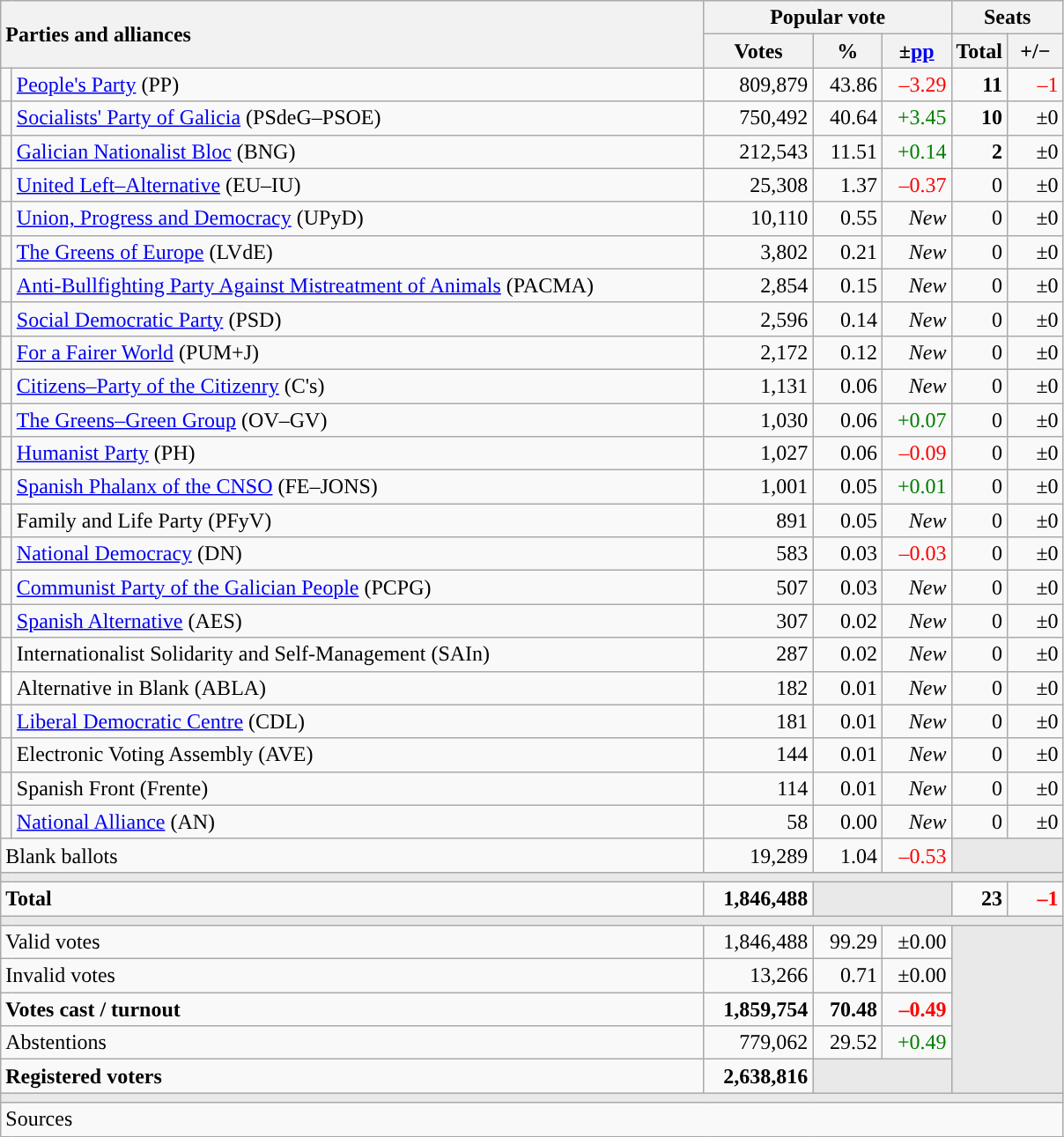<table class="wikitable" style="text-align:right;">
<tr>
<th style="text-align:left;" rowspan="2" colspan="2" width="525">Parties and alliances</th>
<th colspan="3">Popular vote</th>
<th colspan="2">Seats</th>
</tr>
<tr>
<th width="75">Votes</th>
<th width="45">%</th>
<th width="45">±<a href='#'>pp</a></th>
<th width="35">Total</th>
<th width="35">+/−</th>
</tr>
<tr>
<td width="1" style="color:inherit;background:"></td>
<td align="left"><a href='#'>People's Party</a> (PP)</td>
<td>809,879</td>
<td>43.86</td>
<td style="color:red;">–3.29</td>
<td><strong>11</strong></td>
<td style="color:red;">–1</td>
</tr>
<tr>
<td style="color:inherit;background:"></td>
<td align="left"><a href='#'>Socialists' Party of Galicia</a> (PSdeG–PSOE)</td>
<td>750,492</td>
<td>40.64</td>
<td style="color:green;">+3.45</td>
<td><strong>10</strong></td>
<td>±0</td>
</tr>
<tr>
<td style="color:inherit;background:"></td>
<td align="left"><a href='#'>Galician Nationalist Bloc</a> (BNG)</td>
<td>212,543</td>
<td>11.51</td>
<td style="color:green;">+0.14</td>
<td><strong>2</strong></td>
<td>±0</td>
</tr>
<tr>
<td style="color:inherit;background:"></td>
<td align="left"><a href='#'>United Left–Alternative</a> (EU–IU)</td>
<td>25,308</td>
<td>1.37</td>
<td style="color:red;">–0.37</td>
<td>0</td>
<td>±0</td>
</tr>
<tr>
<td style="color:inherit;background:"></td>
<td align="left"><a href='#'>Union, Progress and Democracy</a> (UPyD)</td>
<td>10,110</td>
<td>0.55</td>
<td><em>New</em></td>
<td>0</td>
<td>±0</td>
</tr>
<tr>
<td style="color:inherit;background:"></td>
<td align="left"><a href='#'>The Greens of Europe</a> (LVdE)</td>
<td>3,802</td>
<td>0.21</td>
<td><em>New</em></td>
<td>0</td>
<td>±0</td>
</tr>
<tr>
<td style="color:inherit;background:"></td>
<td align="left"><a href='#'>Anti-Bullfighting Party Against Mistreatment of Animals</a> (PACMA)</td>
<td>2,854</td>
<td>0.15</td>
<td><em>New</em></td>
<td>0</td>
<td>±0</td>
</tr>
<tr>
<td style="color:inherit;background:"></td>
<td align="left"><a href='#'>Social Democratic Party</a> (PSD)</td>
<td>2,596</td>
<td>0.14</td>
<td><em>New</em></td>
<td>0</td>
<td>±0</td>
</tr>
<tr>
<td style="color:inherit;background:"></td>
<td align="left"><a href='#'>For a Fairer World</a> (PUM+J)</td>
<td>2,172</td>
<td>0.12</td>
<td><em>New</em></td>
<td>0</td>
<td>±0</td>
</tr>
<tr>
<td style="color:inherit;background:"></td>
<td align="left"><a href='#'>Citizens–Party of the Citizenry</a> (C's)</td>
<td>1,131</td>
<td>0.06</td>
<td><em>New</em></td>
<td>0</td>
<td>±0</td>
</tr>
<tr>
<td style="color:inherit;background:"></td>
<td align="left"><a href='#'>The Greens–Green Group</a> (OV–GV)</td>
<td>1,030</td>
<td>0.06</td>
<td style="color:green;">+0.07</td>
<td>0</td>
<td>±0</td>
</tr>
<tr>
<td style="color:inherit;background:"></td>
<td align="left"><a href='#'>Humanist Party</a> (PH)</td>
<td>1,027</td>
<td>0.06</td>
<td style="color:red;">–0.09</td>
<td>0</td>
<td>±0</td>
</tr>
<tr>
<td style="color:inherit;background:"></td>
<td align="left"><a href='#'>Spanish Phalanx of the CNSO</a> (FE–JONS)</td>
<td>1,001</td>
<td>0.05</td>
<td style="color:green;">+0.01</td>
<td>0</td>
<td>±0</td>
</tr>
<tr>
<td style="color:inherit;background:"></td>
<td align="left">Family and Life Party (PFyV)</td>
<td>891</td>
<td>0.05</td>
<td><em>New</em></td>
<td>0</td>
<td>±0</td>
</tr>
<tr>
<td style="color:inherit;background:"></td>
<td align="left"><a href='#'>National Democracy</a> (DN)</td>
<td>583</td>
<td>0.03</td>
<td style="color:red;">–0.03</td>
<td>0</td>
<td>±0</td>
</tr>
<tr>
<td style="color:inherit;background:"></td>
<td align="left"><a href='#'>Communist Party of the Galician People</a> (PCPG)</td>
<td>507</td>
<td>0.03</td>
<td><em>New</em></td>
<td>0</td>
<td>±0</td>
</tr>
<tr>
<td style="color:inherit;background:"></td>
<td align="left"><a href='#'>Spanish Alternative</a> (AES)</td>
<td>307</td>
<td>0.02</td>
<td><em>New</em></td>
<td>0</td>
<td>±0</td>
</tr>
<tr>
<td style="color:inherit;background:"></td>
<td align="left">Internationalist Solidarity and Self-Management (SAIn)</td>
<td>287</td>
<td>0.02</td>
<td><em>New</em></td>
<td>0</td>
<td>±0</td>
</tr>
<tr>
<td bgcolor="white"></td>
<td align="left">Alternative in Blank (ABLA)</td>
<td>182</td>
<td>0.01</td>
<td><em>New</em></td>
<td>0</td>
<td>±0</td>
</tr>
<tr>
<td style="color:inherit;background:"></td>
<td align="left"><a href='#'>Liberal Democratic Centre</a> (CDL)</td>
<td>181</td>
<td>0.01</td>
<td><em>New</em></td>
<td>0</td>
<td>±0</td>
</tr>
<tr>
<td style="color:inherit;background:"></td>
<td align="left">Electronic Voting Assembly (AVE)</td>
<td>144</td>
<td>0.01</td>
<td><em>New</em></td>
<td>0</td>
<td>±0</td>
</tr>
<tr>
<td style="color:inherit;background:"></td>
<td align="left">Spanish Front (Frente)</td>
<td>114</td>
<td>0.01</td>
<td><em>New</em></td>
<td>0</td>
<td>±0</td>
</tr>
<tr>
<td style="color:inherit;background:"></td>
<td align="left"><a href='#'>National Alliance</a> (AN)</td>
<td>58</td>
<td>0.00</td>
<td><em>New</em></td>
<td>0</td>
<td>±0</td>
</tr>
<tr>
<td align="left" colspan="2">Blank ballots</td>
<td>19,289</td>
<td>1.04</td>
<td style="color:red;">–0.53</td>
<td bgcolor="#E9E9E9" colspan="2"></td>
</tr>
<tr>
<td colspan="7" bgcolor="#E9E9E9"></td>
</tr>
<tr style="font-weight:bold;">
<td align="left" colspan="2">Total</td>
<td>1,846,488</td>
<td bgcolor="#E9E9E9" colspan="2"></td>
<td>23</td>
<td style="color:red;">–1</td>
</tr>
<tr>
<td colspan="7" bgcolor="#E9E9E9"></td>
</tr>
<tr>
<td align="left" colspan="2">Valid votes</td>
<td>1,846,488</td>
<td>99.29</td>
<td>±0.00</td>
<td bgcolor="#E9E9E9" colspan="2" rowspan="5"></td>
</tr>
<tr>
<td align="left" colspan="2">Invalid votes</td>
<td>13,266</td>
<td>0.71</td>
<td>±0.00</td>
</tr>
<tr style="font-weight:bold;">
<td align="left" colspan="2">Votes cast / turnout</td>
<td>1,859,754</td>
<td>70.48</td>
<td style="color:red;">–0.49</td>
</tr>
<tr>
<td align="left" colspan="2">Abstentions</td>
<td>779,062</td>
<td>29.52</td>
<td style="color:green;">+0.49</td>
</tr>
<tr style="font-weight:bold;">
<td align="left" colspan="2">Registered voters</td>
<td>2,638,816</td>
<td bgcolor="#E9E9E9" colspan="2"></td>
</tr>
<tr>
<td colspan="7" bgcolor="#E9E9E9"></td>
</tr>
<tr>
<td align="left" colspan="7">Sources</td>
</tr>
</table>
